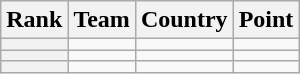<table class="wikitable sortable">
<tr>
<th>Rank</th>
<th>Team</th>
<th>Country</th>
<th>Point</th>
</tr>
<tr>
<th></th>
<td></td>
<td></td>
<td></td>
</tr>
<tr>
<th></th>
<td></td>
<td></td>
<td></td>
</tr>
<tr>
<th></th>
<td></td>
<td></td>
<td></td>
</tr>
</table>
